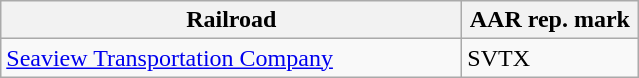<table class="wikitable" border="1">
<tr>
<th width="300px">Railroad</th>
<th width="110px">AAR rep. mark</th>
</tr>
<tr>
<td width="300px"><a href='#'>Seaview Transportation Company</a></td>
<td width="110px">SVTX</td>
</tr>
</table>
